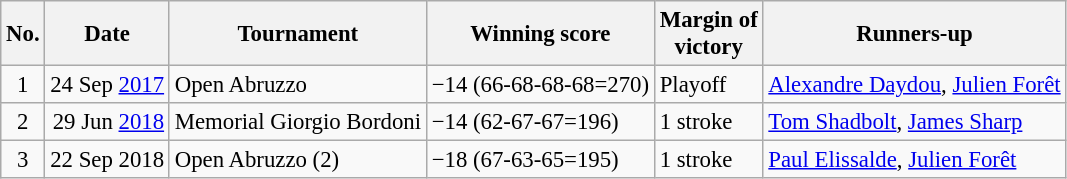<table class="wikitable" style="font-size:95%;">
<tr>
<th>No.</th>
<th>Date</th>
<th>Tournament</th>
<th>Winning score</th>
<th>Margin of<br>victory</th>
<th>Runners-up</th>
</tr>
<tr>
<td align=center>1</td>
<td align=right>24 Sep <a href='#'>2017</a></td>
<td>Open Abruzzo</td>
<td>−14 (66-68-68-68=270)</td>
<td>Playoff</td>
<td> <a href='#'>Alexandre Daydou</a>,  <a href='#'>Julien Forêt</a></td>
</tr>
<tr>
<td align=center>2</td>
<td align=right>29 Jun <a href='#'>2018</a></td>
<td>Memorial Giorgio Bordoni</td>
<td>−14 (62-67-67=196)</td>
<td>1 stroke</td>
<td> <a href='#'>Tom Shadbolt</a>,  <a href='#'>James Sharp</a></td>
</tr>
<tr>
<td align=center>3</td>
<td align=right>22 Sep 2018</td>
<td>Open Abruzzo (2)</td>
<td>−18 (67-63-65=195)</td>
<td>1 stroke</td>
<td> <a href='#'>Paul Elissalde</a>,  <a href='#'>Julien Forêt</a></td>
</tr>
</table>
